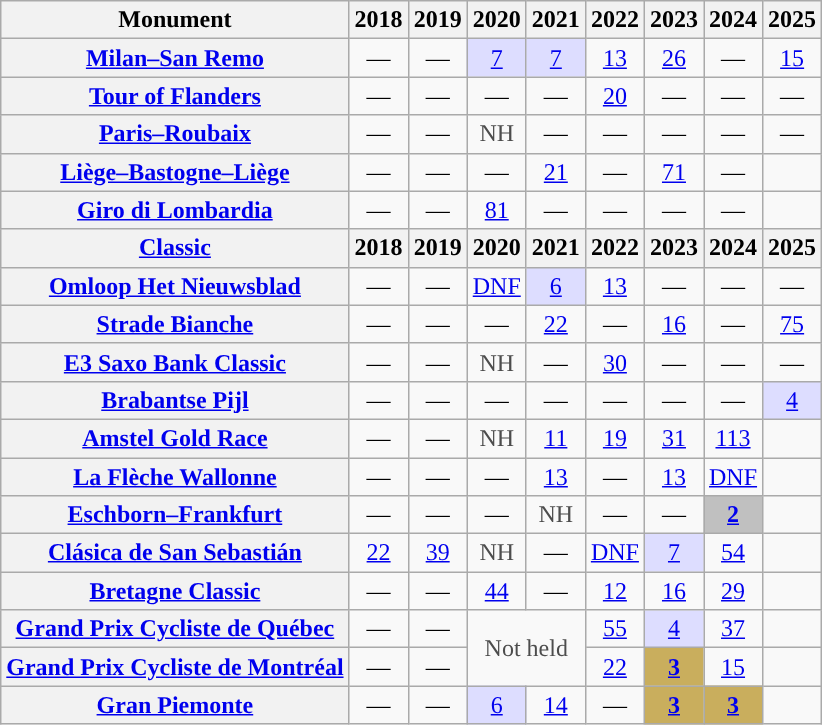<table class="wikitable plainrowheaders">
<tr>
<th>Monument</th>
<th scope="col">2018</th>
<th scope="col">2019</th>
<th scope="col">2020</th>
<th scope="col">2021</th>
<th scope="col">2022</th>
<th scope="col">2023</th>
<th scope="col">2024</th>
<th scope="col">2025</th>
</tr>
<tr style="text-align:center;">
<th scope="row"><a href='#'>Milan–San Remo</a></th>
<td>—</td>
<td>—</td>
<td style="background:#ddf;"><a href='#'>7</a></td>
<td style="background:#ddf;"><a href='#'>7</a></td>
<td><a href='#'>13</a></td>
<td><a href='#'>26</a></td>
<td>—</td>
<td><a href='#'>15</a></td>
</tr>
<tr style="text-align:center;">
<th scope="row"><a href='#'>Tour of Flanders</a></th>
<td>—</td>
<td>—</td>
<td>—</td>
<td>—</td>
<td><a href='#'>20</a></td>
<td>—</td>
<td>—</td>
<td>—</td>
</tr>
<tr style="text-align:center;">
<th scope="row"><a href='#'>Paris–Roubaix</a></th>
<td>—</td>
<td>—</td>
<td style="color:#4d4d4d;">NH</td>
<td>—</td>
<td>—</td>
<td>—</td>
<td>—</td>
<td>—</td>
</tr>
<tr style="text-align:center;">
<th scope="row"><a href='#'>Liège–Bastogne–Liège</a></th>
<td>—</td>
<td>—</td>
<td>—</td>
<td><a href='#'>21</a></td>
<td>—</td>
<td><a href='#'>71</a></td>
<td>—</td>
<td></td>
</tr>
<tr style="text-align:center;">
<th scope="row"><a href='#'>Giro di Lombardia</a></th>
<td>—</td>
<td>—</td>
<td><a href='#'>81</a></td>
<td>—</td>
<td>—</td>
<td>—</td>
<td>—</td>
<td></td>
</tr>
<tr>
<th><a href='#'>Classic</a></th>
<th scope="col">2018</th>
<th scope="col">2019</th>
<th scope="col">2020</th>
<th scope="col">2021</th>
<th scope="col">2022</th>
<th scope="col">2023</th>
<th scope="col">2024</th>
<th scope="col">2025</th>
</tr>
<tr style="text-align:center;">
<th scope="row"><a href='#'>Omloop Het Nieuwsblad</a></th>
<td>—</td>
<td>—</td>
<td><a href='#'>DNF</a></td>
<td style="background:#ddf;"><a href='#'>6</a></td>
<td><a href='#'>13</a></td>
<td>—</td>
<td>—</td>
<td>—</td>
</tr>
<tr style="text-align:center;">
<th scope="row"><a href='#'>Strade Bianche</a></th>
<td>—</td>
<td>—</td>
<td>—</td>
<td><a href='#'>22</a></td>
<td>—</td>
<td><a href='#'>16</a></td>
<td>—</td>
<td><a href='#'>75</a></td>
</tr>
<tr style="text-align:center;">
<th scope="row"><a href='#'>E3 Saxo Bank Classic</a></th>
<td>—</td>
<td>—</td>
<td style="color:#4d4d4d;">NH</td>
<td>—</td>
<td><a href='#'>30</a></td>
<td>—</td>
<td>—</td>
<td>—</td>
</tr>
<tr style="text-align:center;">
<th scope="row"><a href='#'>Brabantse Pijl</a></th>
<td>—</td>
<td>—</td>
<td>—</td>
<td>—</td>
<td>—</td>
<td>—</td>
<td>—</td>
<td style="background:#ddf;"><a href='#'>4</a></td>
</tr>
<tr style="text-align:center;">
<th scope="row"><a href='#'>Amstel Gold Race</a></th>
<td>—</td>
<td>—</td>
<td style="color:#4d4d4d;">NH</td>
<td><a href='#'>11</a></td>
<td><a href='#'>19</a></td>
<td><a href='#'>31</a></td>
<td><a href='#'>113</a></td>
<td></td>
</tr>
<tr style="text-align:center;">
<th scope="row"><a href='#'>La Flèche Wallonne</a></th>
<td>—</td>
<td>—</td>
<td>—</td>
<td><a href='#'>13</a></td>
<td>—</td>
<td><a href='#'>13</a></td>
<td><a href='#'>DNF</a></td>
<td></td>
</tr>
<tr style="text-align:center;">
<th scope="row"><a href='#'>Eschborn–Frankfurt</a></th>
<td>—</td>
<td>—</td>
<td>—</td>
<td style="color:#4d4d4d;">NH</td>
<td>—</td>
<td>—</td>
<td style="background:silver;"><a href='#'><strong>2</strong></a></td>
<td></td>
</tr>
<tr style="text-align:center;">
<th scope="row"><a href='#'>Clásica de San Sebastián</a></th>
<td><a href='#'>22</a></td>
<td><a href='#'>39</a></td>
<td style="color:#4d4d4d;">NH</td>
<td>—</td>
<td><a href='#'>DNF</a></td>
<td style="background:#ddf;"><a href='#'>7</a></td>
<td><a href='#'>54</a></td>
<td></td>
</tr>
<tr style="text-align:center;">
<th scope="row"><a href='#'>Bretagne Classic</a></th>
<td>—</td>
<td>—</td>
<td><a href='#'>44</a></td>
<td>—</td>
<td><a href='#'>12</a></td>
<td><a href='#'>16</a></td>
<td><a href='#'>29</a></td>
<td></td>
</tr>
<tr style="text-align:center;">
<th scope="row"><a href='#'>Grand Prix Cycliste de Québec</a></th>
<td>—</td>
<td>—</td>
<td style="color:#4d4d4d;" rowspan=2 colspan=2>Not held</td>
<td><a href='#'>55</a></td>
<td style="background:#ddf;"><a href='#'>4</a></td>
<td><a href='#'>37</a></td>
<td></td>
</tr>
<tr style="text-align:center;">
<th scope="row"><a href='#'>Grand Prix Cycliste de Montréal</a></th>
<td>—</td>
<td>—</td>
<td><a href='#'>22</a></td>
<td style="background:#C9AE5D;"><a href='#'><strong>3</strong></a></td>
<td><a href='#'>15</a></td>
<td></td>
</tr>
<tr style="text-align:center;">
<th scope="row"><a href='#'>Gran Piemonte</a></th>
<td>—</td>
<td>—</td>
<td style="background:#ddf;"><a href='#'>6</a></td>
<td><a href='#'>14</a></td>
<td>—</td>
<td style="background:#C9AE5D;"><a href='#'><strong>3</strong></a></td>
<td style="background:#C9AE5D;"><a href='#'><strong>3</strong></a></td>
<td></td>
</tr>
</table>
